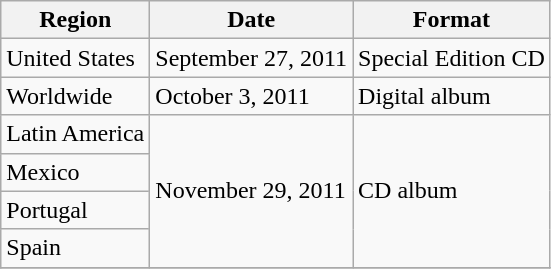<table class="wikitable">
<tr>
<th>Region</th>
<th>Date</th>
<th>Format</th>
</tr>
<tr>
<td>United States</td>
<td>September 27, 2011</td>
<td>Special Edition CD</td>
</tr>
<tr>
<td>Worldwide</td>
<td>October 3, 2011</td>
<td>Digital album</td>
</tr>
<tr>
<td>Latin America</td>
<td rowspan="4">November 29, 2011</td>
<td rowspan="4">CD album</td>
</tr>
<tr>
<td>Mexico</td>
</tr>
<tr>
<td>Portugal</td>
</tr>
<tr>
<td>Spain</td>
</tr>
<tr>
</tr>
</table>
